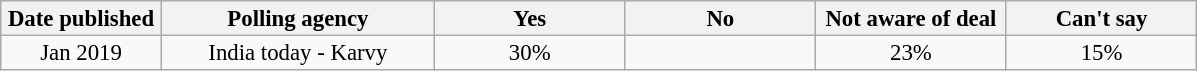<table class="wikitable sortable" style="text-align:center;font-size:95%;line-height:16px">
<tr>
<th width="100px">Date published</th>
<th width="175px">Polling agency</th>
<th class="unsortable" width="120px">Yes</th>
<th class="unsortable" width="120px">No</th>
<th class="unsortable" width="120px">Not aware of deal</th>
<th class="unsortable" width="120px">Can't say</th>
</tr>
<tr>
<td>Jan 2019</td>
<td>India today - Karvy</td>
<td>30%</td>
<td></td>
<td>23%</td>
<td>15%</td>
</tr>
</table>
